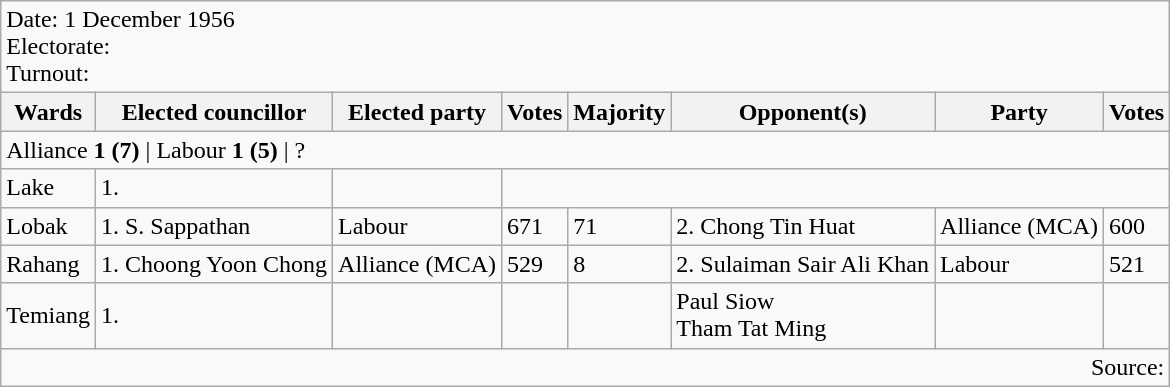<table class=wikitable>
<tr>
<td colspan=8>Date: 1 December 1956 <br>Electorate: <br>Turnout:</td>
</tr>
<tr>
<th>Wards</th>
<th>Elected councillor</th>
<th>Elected party</th>
<th>Votes</th>
<th>Majority</th>
<th>Opponent(s)</th>
<th>Party</th>
<th>Votes</th>
</tr>
<tr>
<td colspan=8>Alliance <strong>1 (7)</strong> | Labour <strong>1 (5)</strong> | ? </td>
</tr>
<tr>
<td>Lake</td>
<td>1.</td>
<td></td>
</tr>
<tr>
<td>Lobak</td>
<td>1. S. Sappathan</td>
<td>Labour</td>
<td>671</td>
<td>71</td>
<td>2. Chong Tin Huat</td>
<td>Alliance (MCA)</td>
<td>600</td>
</tr>
<tr>
<td>Rahang</td>
<td>1. Choong Yoon Chong</td>
<td>Alliance (MCA)</td>
<td>529</td>
<td>8</td>
<td>2. Sulaiman Sair Ali Khan</td>
<td>Labour</td>
<td>521</td>
</tr>
<tr>
<td>Temiang</td>
<td>1.</td>
<td></td>
<td></td>
<td></td>
<td>Paul Siow<br>Tham Tat Ming</td>
<td></td>
<td></td>
</tr>
<tr>
<td colspan=8 align=right>Source: </td>
</tr>
</table>
